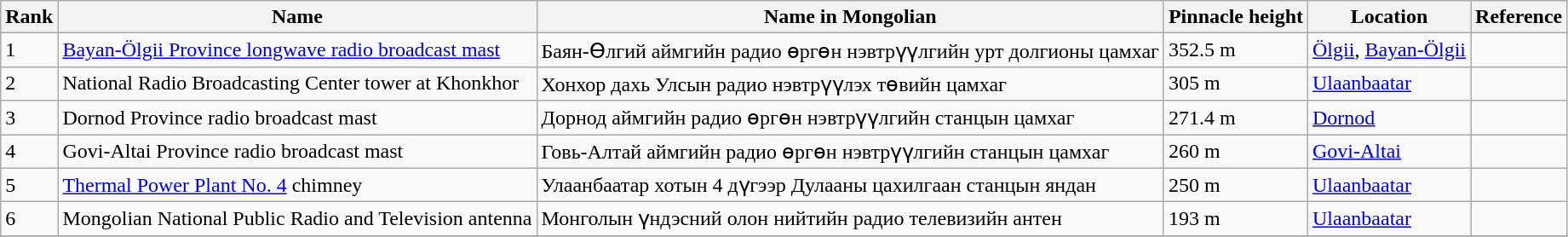<table class="wikitable">
<tr>
<th align=centre>Rank</th>
<th align=centre>Name</th>
<th align=centre>Name in Mongolian</th>
<th align=centre>Pinnacle height</th>
<th align=centre>Location</th>
<th align=centre>Reference</th>
</tr>
<tr>
<td>1</td>
<td><a href='#'>Bayan-Ölgii Province longwave radio broadcast mast</a></td>
<td>Баян-Өлгий аймгийн радио өргөн нэвтрүүлгийн урт долгионы цамхаг</td>
<td>352.5 m</td>
<td><a href='#'>Ölgii</a>, <a href='#'>Bayan-Ölgii</a></td>
<td></td>
</tr>
<tr>
<td>2</td>
<td>National Radio Broadcasting Center tower at Khonkhor</td>
<td>Хонхор дахь Улсын радио нэвтрүүлэх төвийн цамхаг</td>
<td>305 m</td>
<td><a href='#'>Ulaanbaatar</a></td>
<td></td>
</tr>
<tr>
<td>3</td>
<td>Dornod Province radio broadcast mast</td>
<td>Дорнод аймгийн радио өргөн нэвтрүүлгийн станцын цамхаг</td>
<td>271.4 m</td>
<td><a href='#'>Dornod</a></td>
<td></td>
</tr>
<tr>
<td>4</td>
<td>Govi-Altai Province radio broadcast mast</td>
<td>Говь-Алтай аймгийн радио өргөн нэвтрүүлгийн станцын цамхаг</td>
<td>260 m</td>
<td><a href='#'>Govi-Altai</a></td>
<td></td>
</tr>
<tr>
<td>5</td>
<td><a href='#'>Thermal Power Plant No. 4</a> chimney</td>
<td>Улаанбаатар хотын 4 дүгээр Дулааны цахилгаан станцын яндан</td>
<td>250 m</td>
<td><a href='#'>Ulaanbaatar</a></td>
<td></td>
</tr>
<tr>
<td>6</td>
<td>Mongolian National Public Radio and Television antenna</td>
<td>Монголын үндэсний олон нийтийн радио телевизийн антен</td>
<td>193 m</td>
<td><a href='#'>Ulaanbaatar</a></td>
<td></td>
</tr>
<tr>
</tr>
<tr>
</tr>
</table>
